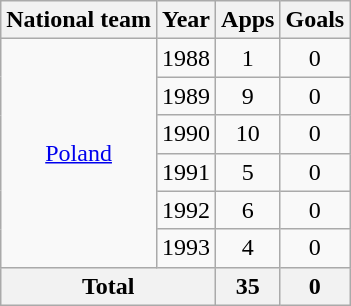<table class="wikitable" style="text-align:center">
<tr>
<th>National team</th>
<th>Year</th>
<th>Apps</th>
<th>Goals</th>
</tr>
<tr>
<td rowspan="6"><a href='#'>Poland</a></td>
<td>1988</td>
<td>1</td>
<td>0</td>
</tr>
<tr>
<td>1989</td>
<td>9</td>
<td>0</td>
</tr>
<tr>
<td>1990</td>
<td>10</td>
<td>0</td>
</tr>
<tr>
<td>1991</td>
<td>5</td>
<td>0</td>
</tr>
<tr>
<td>1992</td>
<td>6</td>
<td>0</td>
</tr>
<tr>
<td>1993</td>
<td>4</td>
<td>0</td>
</tr>
<tr>
<th colspan="2">Total</th>
<th>35</th>
<th>0</th>
</tr>
</table>
